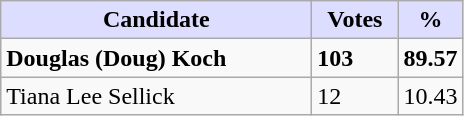<table class="wikitable">
<tr>
<th style="background:#ddf; width:200px;">Candidate</th>
<th style="background:#ddf; width:50px;">Votes</th>
<th style="background:#ddf; width:30px;">%</th>
</tr>
<tr>
<td><strong>Douglas (Doug) Koch</strong></td>
<td><strong>103</strong></td>
<td><strong>89.57</strong></td>
</tr>
<tr>
<td>Tiana Lee Sellick</td>
<td>12</td>
<td>10.43</td>
</tr>
</table>
